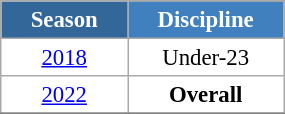<table class="wikitable" style="font-size:95%; text-align:center; border:grey solid 1px; border-collapse:collapse; background:#ffffff;" width="15%">
<tr style="background-color:#369; color:white;">
<td rowspan="2" colspan="1" width="5%"><strong>Season</strong></td>
</tr>
<tr style="background-color:#4180be; color:white;">
<td width="5%"><strong>Discipline</strong></td>
</tr>
<tr>
<td rowspan=1 align=center><a href='#'>2018</a></td>
<td align=center>Under-23</td>
</tr>
<tr>
<td rowspan=1 align=center><a href='#'>2022</a></td>
<td align=center><strong>Overall</strong></td>
</tr>
<tr>
</tr>
</table>
